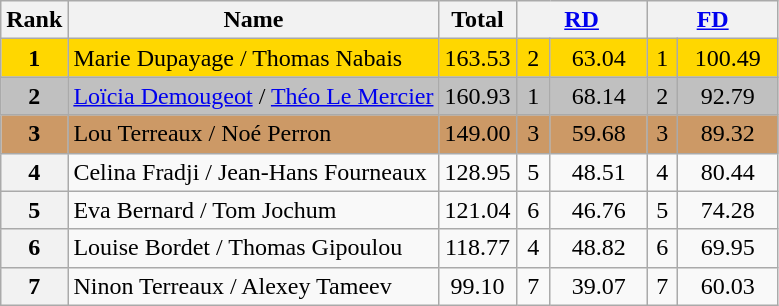<table class="wikitable sortable">
<tr>
<th>Rank</th>
<th>Name</th>
<th>Total</th>
<th colspan="2" width="80px"><a href='#'>RD</a></th>
<th colspan="2" width="80px"><a href='#'>FD</a></th>
</tr>
<tr bgcolor="gold">
<td align="center"><strong>1</strong></td>
<td>Marie Dupayage / Thomas Nabais</td>
<td align="center">163.53</td>
<td align="center">2</td>
<td align="center">63.04</td>
<td align="center">1</td>
<td align="center">100.49</td>
</tr>
<tr bgcolor="silver">
<td align="center"><strong>2</strong></td>
<td><a href='#'>Loïcia Demougeot</a> / <a href='#'>Théo Le Mercier</a></td>
<td align="center">160.93</td>
<td align="center">1</td>
<td align="center">68.14</td>
<td align="center">2</td>
<td align="center">92.79</td>
</tr>
<tr bgcolor="cc9966">
<td align="center"><strong>3</strong></td>
<td>Lou Terreaux / Noé Perron</td>
<td align="center">149.00</td>
<td align="center">3</td>
<td align="center">59.68</td>
<td align="center">3</td>
<td align="center">89.32</td>
</tr>
<tr>
<th>4</th>
<td>Celina Fradji / Jean-Hans Fourneaux</td>
<td align="center">128.95</td>
<td align="center">5</td>
<td align="center">48.51</td>
<td align="center">4</td>
<td align="center">80.44</td>
</tr>
<tr>
<th>5</th>
<td>Eva Bernard / Tom Jochum</td>
<td align="center">121.04</td>
<td align="center">6</td>
<td align="center">46.76</td>
<td align="center">5</td>
<td align="center">74.28</td>
</tr>
<tr>
<th>6</th>
<td>Louise Bordet / Thomas Gipoulou</td>
<td align="center">118.77</td>
<td align="center">4</td>
<td align="center">48.82</td>
<td align="center">6</td>
<td align="center">69.95</td>
</tr>
<tr>
<th>7</th>
<td>Ninon Terreaux / Alexey Tameev</td>
<td align="center">99.10</td>
<td align="center">7</td>
<td align="center">39.07</td>
<td align="center">7</td>
<td align="center">60.03</td>
</tr>
</table>
